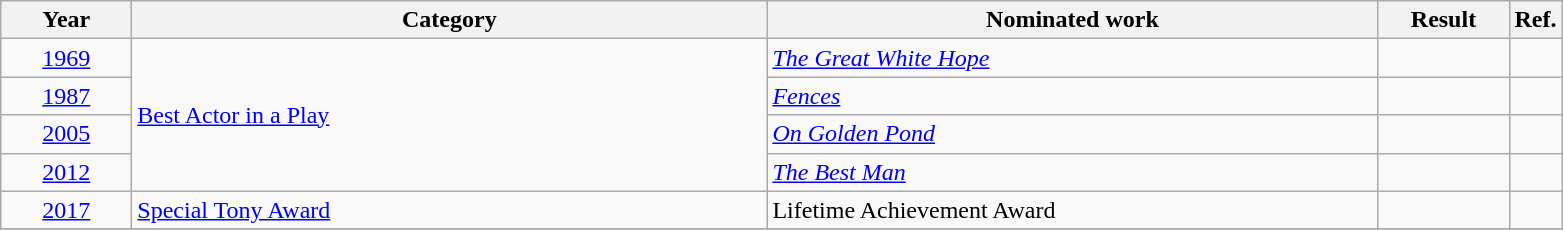<table class=wikitable>
<tr>
<th scope="col" style="width:5em;">Year</th>
<th scope="col" style="width:26em;">Category</th>
<th scope="col" style="width:25em;">Nominated work</th>
<th scope="col" style="width:5em;">Result</th>
<th>Ref.</th>
</tr>
<tr>
<td style="text-align:center;"><a href='#'>1969</a></td>
<td rowspan=4><a href='#'>Best Actor in a Play</a></td>
<td><em><a href='#'>The Great White Hope</a></em></td>
<td></td>
<td style="text-align:center;"></td>
</tr>
<tr>
<td style="text-align:center;"><a href='#'>1987</a></td>
<td><em><a href='#'>Fences</a></em></td>
<td></td>
<td style="text-align:center;"></td>
</tr>
<tr>
<td style="text-align:center;"><a href='#'>2005</a></td>
<td><em><a href='#'>On Golden Pond</a></em></td>
<td></td>
<td style="text-align:center;"></td>
</tr>
<tr>
<td style="text-align:center;"><a href='#'>2012</a></td>
<td><em><a href='#'>The Best Man</a></em></td>
<td></td>
<td style="text-align:center;"></td>
</tr>
<tr>
<td style="text-align:center;"><a href='#'>2017</a></td>
<td><a href='#'>Special Tony Award</a></td>
<td>Lifetime Achievement Award</td>
<td></td>
<td style="text-align:center;"></td>
</tr>
<tr>
</tr>
</table>
